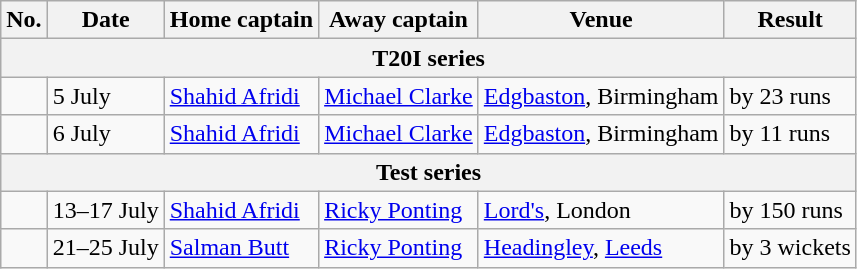<table class="wikitable">
<tr>
<th>No.</th>
<th>Date</th>
<th>Home captain</th>
<th>Away captain</th>
<th>Venue</th>
<th>Result</th>
</tr>
<tr>
<th colspan="9">T20I series</th>
</tr>
<tr>
<td></td>
<td>5 July</td>
<td><a href='#'>Shahid Afridi</a></td>
<td><a href='#'>Michael Clarke</a></td>
<td><a href='#'>Edgbaston</a>, Birmingham</td>
<td> by 23 runs</td>
</tr>
<tr>
<td></td>
<td>6 July</td>
<td><a href='#'>Shahid Afridi</a></td>
<td><a href='#'>Michael Clarke</a></td>
<td><a href='#'>Edgbaston</a>, Birmingham</td>
<td> by 11 runs</td>
</tr>
<tr>
<th colspan="9">Test series</th>
</tr>
<tr>
<td></td>
<td>13–17 July</td>
<td><a href='#'>Shahid Afridi</a></td>
<td><a href='#'>Ricky Ponting</a></td>
<td><a href='#'>Lord's</a>, London</td>
<td> by 150 runs</td>
</tr>
<tr>
<td></td>
<td>21–25 July</td>
<td><a href='#'>Salman Butt</a></td>
<td><a href='#'>Ricky Ponting</a></td>
<td><a href='#'>Headingley</a>, <a href='#'>Leeds</a></td>
<td> by 3 wickets</td>
</tr>
</table>
